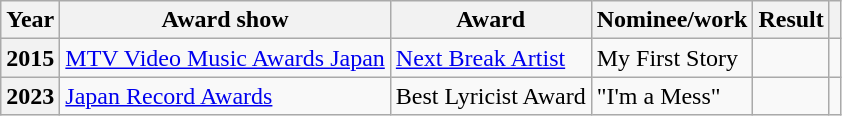<table class="wikitable plainrowheaders">
<tr>
<th>Year</th>
<th>Award show</th>
<th>Award</th>
<th>Nominee/work</th>
<th>Result</th>
<th></th>
</tr>
<tr>
<th scope="row">2015</th>
<td><a href='#'>MTV Video Music Awards Japan</a></td>
<td><a href='#'>Next Break Artist</a></td>
<td>My First Story</td>
<td></td>
<td align="center"></td>
</tr>
<tr>
<th scope="row">2023</th>
<td><a href='#'>Japan Record Awards</a></td>
<td>Best Lyricist Award</td>
<td>"I'm a Mess"<br></td>
<td></td>
<td align="center"></td>
</tr>
</table>
